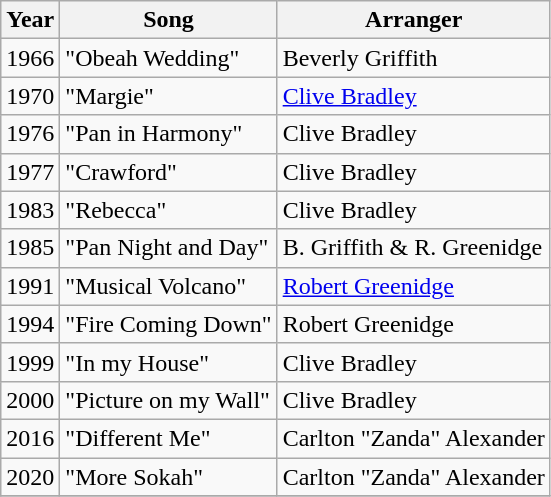<table class="wikitable">
<tr class="hintergrundfarbe5">
<th>Year</th>
<th>Song</th>
<th>Arranger</th>
</tr>
<tr>
<td>1966</td>
<td>"Obeah Wedding"</td>
<td>Beverly Griffith</td>
</tr>
<tr>
<td>1970</td>
<td>"Margie"</td>
<td><a href='#'>Clive Bradley</a></td>
</tr>
<tr>
<td>1976</td>
<td>"Pan in Harmony"</td>
<td>Clive Bradley</td>
</tr>
<tr>
<td>1977</td>
<td>"Crawford"</td>
<td>Clive Bradley</td>
</tr>
<tr>
<td>1983</td>
<td>"Rebecca"</td>
<td>Clive Bradley</td>
</tr>
<tr>
<td>1985</td>
<td>"Pan Night and Day"</td>
<td>B. Griffith & R. Greenidge</td>
</tr>
<tr>
<td>1991</td>
<td>"Musical Volcano"</td>
<td><a href='#'>Robert Greenidge</a></td>
</tr>
<tr>
<td>1994</td>
<td>"Fire Coming Down"</td>
<td>Robert Greenidge</td>
</tr>
<tr>
<td>1999</td>
<td>"In my House"</td>
<td>Clive Bradley</td>
</tr>
<tr>
<td>2000</td>
<td>"Picture on my Wall"</td>
<td>Clive Bradley</td>
</tr>
<tr>
<td>2016</td>
<td>"Different Me"</td>
<td>Carlton "Zanda" Alexander</td>
</tr>
<tr |>
<td>2020</td>
<td>"More Sokah"</td>
<td>Carlton "Zanda" Alexander</td>
</tr>
<tr |>
</tr>
</table>
